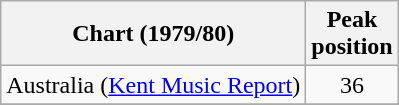<table class="wikitable">
<tr>
<th>Chart (1979/80)</th>
<th>Peak<br> position</th>
</tr>
<tr>
<td>Australia (<a href='#'>Kent Music Report</a>)</td>
<td align="center">36</td>
</tr>
<tr>
</tr>
<tr>
</tr>
<tr>
</tr>
<tr>
</tr>
</table>
